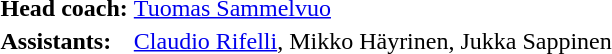<table>
<tr>
<td><strong>Head coach:</strong></td>
<td><a href='#'>Tuomas Sammelvuo</a></td>
</tr>
<tr>
<td><strong>Assistants:</strong></td>
<td><a href='#'>Claudio Rifelli</a>, Mikko Häyrinen, Jukka Sappinen</td>
</tr>
</table>
